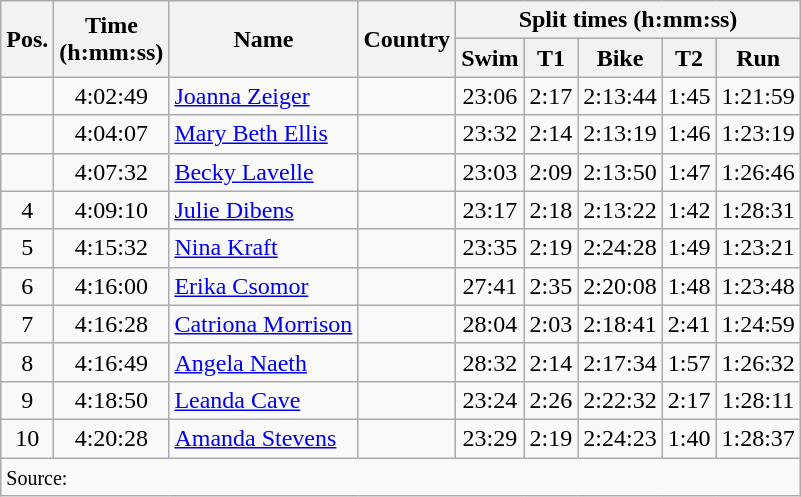<table class="wikitable" style="text-align:center">
<tr>
<th rowspan="2">Pos.</th>
<th rowspan="2">Time<br>(h:mm:ss)</th>
<th rowspan="2">Name</th>
<th rowspan="2">Country</th>
<th colspan="5">Split times (h:mm:ss)</th>
</tr>
<tr>
<th>Swim</th>
<th>T1</th>
<th>Bike</th>
<th>T2</th>
<th>Run</th>
</tr>
<tr>
<td></td>
<td>4:02:49</td>
<td align="left"><a href='#'>Joanna Zeiger</a></td>
<td align="left"></td>
<td>23:06</td>
<td>2:17</td>
<td>2:13:44</td>
<td>1:45</td>
<td>1:21:59</td>
</tr>
<tr>
<td></td>
<td>4:04:07</td>
<td align="left"><a href='#'>Mary Beth Ellis</a></td>
<td align="left"></td>
<td>23:32</td>
<td>2:14</td>
<td>2:13:19</td>
<td>1:46</td>
<td>1:23:19</td>
</tr>
<tr>
<td></td>
<td>4:07:32</td>
<td align="left"><a href='#'>Becky Lavelle</a></td>
<td align="left"></td>
<td>23:03</td>
<td>2:09</td>
<td>2:13:50</td>
<td>1:47</td>
<td>1:26:46</td>
</tr>
<tr>
<td>4</td>
<td>4:09:10</td>
<td align="left"><a href='#'>Julie Dibens</a></td>
<td align="left"></td>
<td>23:17</td>
<td>2:18</td>
<td>2:13:22</td>
<td>1:42</td>
<td>1:28:31</td>
</tr>
<tr>
<td>5</td>
<td>4:15:32</td>
<td align="left"><a href='#'>Nina Kraft</a></td>
<td align="left"></td>
<td>23:35</td>
<td>2:19</td>
<td>2:24:28</td>
<td>1:49</td>
<td>1:23:21</td>
</tr>
<tr>
<td>6</td>
<td>4:16:00</td>
<td align="left"><a href='#'>Erika Csomor</a></td>
<td align="left"></td>
<td>27:41</td>
<td>2:35</td>
<td>2:20:08</td>
<td>1:48</td>
<td>1:23:48</td>
</tr>
<tr>
<td>7</td>
<td>4:16:28</td>
<td align="left"><a href='#'>Catriona Morrison</a></td>
<td align="left"></td>
<td>28:04</td>
<td>2:03</td>
<td>2:18:41</td>
<td>2:41</td>
<td>1:24:59</td>
</tr>
<tr>
<td>8</td>
<td>4:16:49</td>
<td align="left"><a href='#'>Angela Naeth</a></td>
<td align="left"></td>
<td>28:32</td>
<td>2:14</td>
<td>2:17:34</td>
<td>1:57</td>
<td>1:26:32</td>
</tr>
<tr>
<td>9</td>
<td>4:18:50</td>
<td align="left"><a href='#'>Leanda Cave</a></td>
<td align="left"></td>
<td>23:24</td>
<td>2:26</td>
<td>2:22:32</td>
<td>2:17</td>
<td>1:28:11</td>
</tr>
<tr>
<td>10</td>
<td>4:20:28</td>
<td align="left"><a href='#'>Amanda Stevens</a></td>
<td align="left"></td>
<td>23:29</td>
<td>2:19</td>
<td>2:24:23</td>
<td>1:40</td>
<td>1:28:37</td>
</tr>
<tr>
<td colspan="9" align="left"><small>Source:</small></td>
</tr>
</table>
